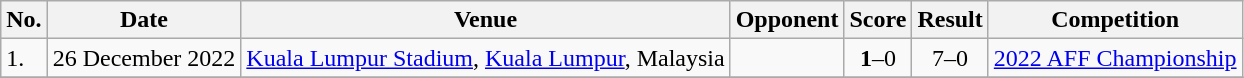<table class="wikitable">
<tr>
<th>No.</th>
<th>Date</th>
<th>Venue</th>
<th>Opponent</th>
<th>Score</th>
<th>Result</th>
<th>Competition</th>
</tr>
<tr>
<td>1.</td>
<td>26 December 2022</td>
<td><a href='#'>Kuala Lumpur Stadium</a>, <a href='#'>Kuala Lumpur</a>, Malaysia</td>
<td></td>
<td align=center><strong>1</strong>–0</td>
<td align=center>7–0</td>
<td><a href='#'>2022 AFF Championship</a></td>
</tr>
<tr>
</tr>
</table>
